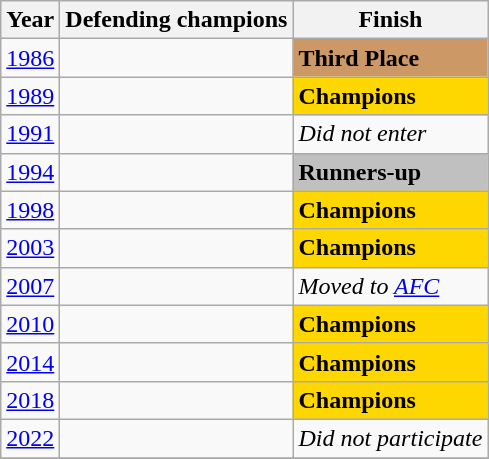<table class="wikitable">
<tr>
<th>Year</th>
<th>Defending champions</th>
<th>Finish</th>
</tr>
<tr>
<td><a href='#'>1986</a></td>
<td></td>
<td bgcolor=cc9966><strong>Third Place</strong></td>
</tr>
<tr>
<td><a href='#'>1989</a></td>
<td></td>
<td bgcolor=Gold><strong>Champions</strong></td>
</tr>
<tr>
<td><a href='#'>1991</a></td>
<td></td>
<td><em>Did not enter</em></td>
</tr>
<tr>
<td><a href='#'>1994</a></td>
<td></td>
<td bgcolor=Silver><strong>Runners-up</strong></td>
</tr>
<tr>
<td><a href='#'>1998</a></td>
<td></td>
<td bgcolor=Gold><strong>Champions</strong></td>
</tr>
<tr>
<td><a href='#'>2003</a></td>
<td></td>
<td bgcolor=Gold><strong>Champions</strong></td>
</tr>
<tr>
<td><a href='#'>2007</a></td>
<td></td>
<td><em>Moved to <a href='#'>AFC</a></em></td>
</tr>
<tr>
<td><a href='#'>2010</a></td>
<td></td>
<td bgcolor=Gold><strong>Champions</strong></td>
</tr>
<tr>
<td><a href='#'>2014</a></td>
<td></td>
<td bgcolor=Gold><strong>Champions</strong></td>
</tr>
<tr>
<td><a href='#'>2018</a></td>
<td></td>
<td bgcolor=Gold><strong>Champions</strong></td>
</tr>
<tr>
<td><a href='#'>2022</a></td>
<td></td>
<td><em>Did not participate</em></td>
</tr>
<tr>
</tr>
</table>
